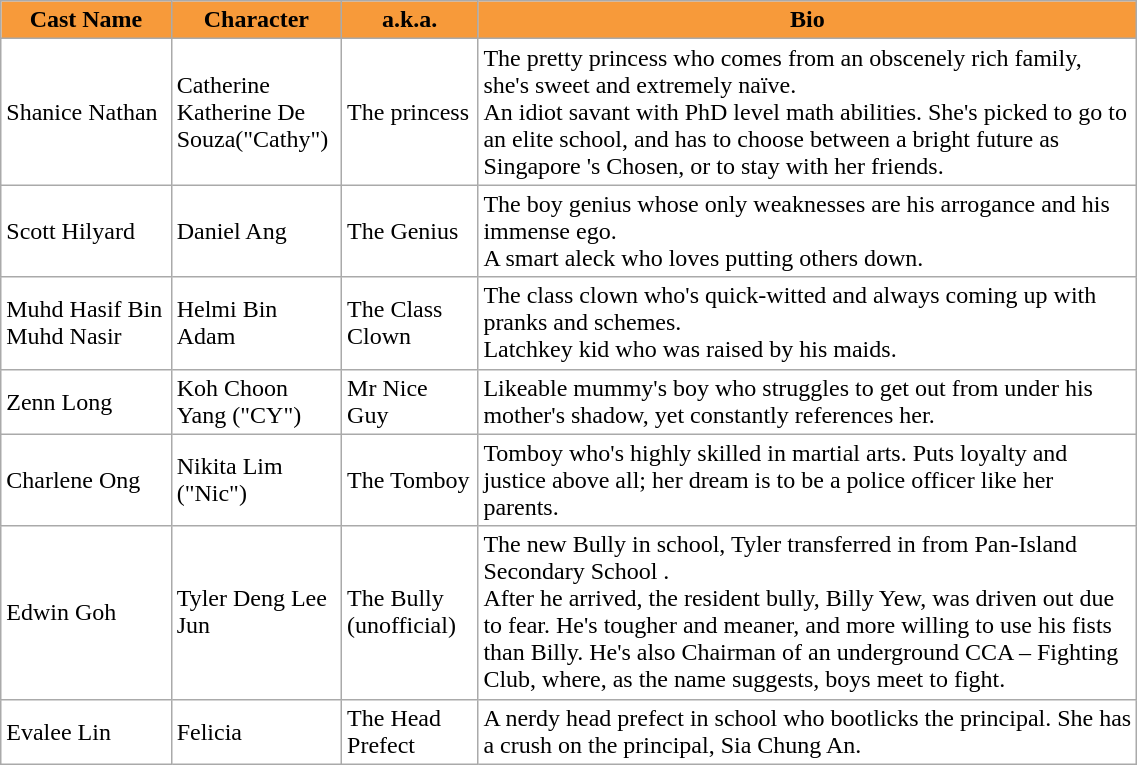<table class="wikitable" border="1" style="background: #FFF;" width="60%">
<tr>
<th style="background: #F79A3A;" width="15%">Cast Name</th>
<th style="background: #F79A3A;" width="15%">Character</th>
<th style="background: #F79A3A;" width="12%">a.k.a.</th>
<th style="background: #F79A3A;" width="58%">Bio</th>
</tr>
<tr>
<td>Shanice Nathan</td>
<td>Catherine Katherine De Souza("Cathy")</td>
<td>The princess</td>
<td>The pretty princess who comes from an obscenely rich family, she's sweet and extremely naïve.<br>An idiot savant with PhD level math abilities. She's picked to go to an elite school, and has to choose between a bright future as Singapore 's Chosen, or to stay with her friends.</td>
</tr>
<tr>
<td>Scott Hilyard</td>
<td>Daniel Ang</td>
<td>The Genius</td>
<td>The boy genius whose only weaknesses are his arrogance and his immense ego.<br>A smart aleck who loves putting others down.</td>
</tr>
<tr>
<td>Muhd Hasif Bin Muhd Nasir</td>
<td>Helmi Bin Adam</td>
<td>The Class Clown</td>
<td>The class clown who's quick-witted and always coming up with pranks and schemes.<br>Latchkey kid who was raised by his maids.</td>
</tr>
<tr>
<td>Zenn Long</td>
<td>Koh Choon Yang ("CY")</td>
<td>Mr Nice Guy</td>
<td>Likeable mummy's boy who struggles to get out from under his mother's shadow, yet constantly references her.</td>
</tr>
<tr>
<td>Charlene Ong</td>
<td>Nikita Lim ("Nic")</td>
<td>The Tomboy</td>
<td>Tomboy who's highly skilled in martial arts. Puts loyalty and justice above all; her dream is to be a police officer like her parents.</td>
</tr>
<tr>
<td>Edwin Goh</td>
<td>Tyler Deng Lee Jun</td>
<td>The Bully (unofficial)</td>
<td>The new Bully in school, Tyler transferred in from Pan-Island Secondary School .<br>After he arrived, the resident bully, Billy Yew, was driven out due to fear. He's tougher and meaner, and more willing to use his fists than Billy. He's also Chairman of an underground CCA – Fighting Club, where, as the name suggests, boys meet to fight.</td>
</tr>
<tr>
<td>Evalee Lin</td>
<td>Felicia</td>
<td>The Head Prefect</td>
<td>A nerdy head prefect in school who bootlicks the principal. She has a crush on the principal, Sia Chung An.</td>
</tr>
</table>
